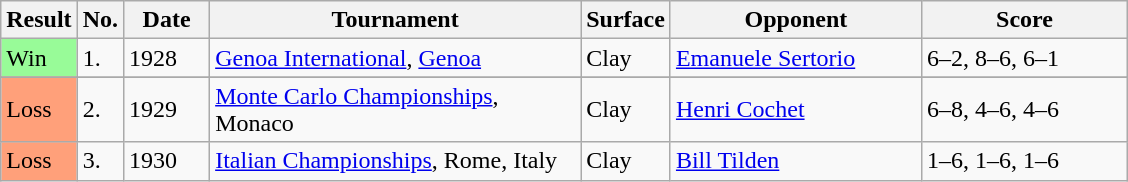<table class="sortable wikitable">
<tr>
<th style="width:40px">Result</th>
<th style="width:20px">No.</th>
<th style="width:50px">Date</th>
<th style="width:240px">Tournament</th>
<th style="width:50px">Surface</th>
<th style="width:160px">Opponent</th>
<th style="width:130px" class="unsortable">Score</th>
</tr>
<tr>
<td style="background:#98FB98;">Win</td>
<td>1.</td>
<td>1928</td>
<td><a href='#'>Genoa International</a>, <a href='#'>Genoa</a></td>
<td>Clay</td>
<td> <a href='#'>Emanuele Sertorio</a></td>
<td>6–2, 8–6, 6–1</td>
</tr>
<tr>
</tr>
<tr>
<td style="background:#ffa07a;">Loss</td>
<td>2.</td>
<td>1929</td>
<td><a href='#'>Monte Carlo Championships</a>, Monaco</td>
<td>Clay</td>
<td> <a href='#'>Henri Cochet</a></td>
<td>6–8, 4–6, 4–6</td>
</tr>
<tr>
<td style="background:#ffa07a;">Loss</td>
<td>3.</td>
<td>1930</td>
<td><a href='#'>Italian Championships</a>, Rome, Italy</td>
<td>Clay</td>
<td> <a href='#'>Bill Tilden</a></td>
<td>1–6, 1–6, 1–6</td>
</tr>
</table>
